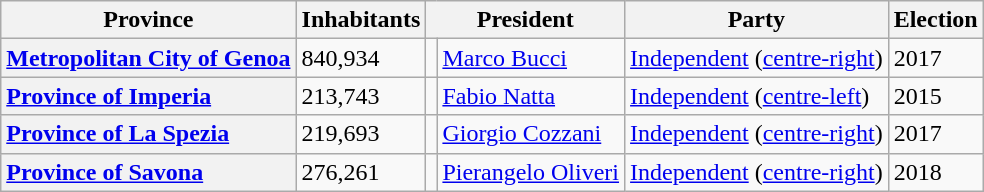<table class="wikitable" border="1">
<tr>
<th scope="col">Province</th>
<th colspan=1>Inhabitants</th>
<th colspan=2>President</th>
<th colspan=1>Party</th>
<th colspan=1>Election</th>
</tr>
<tr>
<th scope="row" style="text-align: left;"><a href='#'>Metropolitan City of Genoa</a></th>
<td>840,934</td>
<td></td>
<td><a href='#'>Marco Bucci</a></td>
<td><a href='#'>Independent</a> (<a href='#'>centre-right</a>)</td>
<td>2017</td>
</tr>
<tr>
<th scope="row" style="text-align: left;"><a href='#'>Province of Imperia</a></th>
<td>213,743</td>
<td></td>
<td><a href='#'>Fabio Natta</a></td>
<td><a href='#'>Independent</a> (<a href='#'>centre-left</a>)</td>
<td>2015</td>
</tr>
<tr>
<th scope="row" style="text-align: left;"><a href='#'>Province of La Spezia</a></th>
<td>219,693</td>
<td></td>
<td><a href='#'>Giorgio Cozzani</a></td>
<td><a href='#'>Independent</a> (<a href='#'>centre-right</a>)</td>
<td>2017</td>
</tr>
<tr>
<th scope="row" style="text-align: left;"><a href='#'>Province of Savona</a></th>
<td>276,261</td>
<td></td>
<td><a href='#'>Pierangelo Oliveri</a></td>
<td><a href='#'>Independent</a> (<a href='#'>centre-right</a>)</td>
<td>2018</td>
</tr>
</table>
